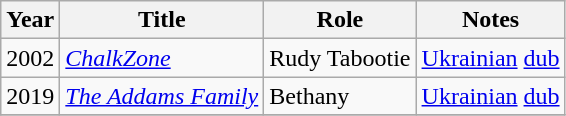<table class="wikitable sortable">
<tr>
<th>Year</th>
<th>Title</th>
<th>Role</th>
<th class="unsortable">Notes</th>
</tr>
<tr>
<td>2002</td>
<td><em><a href='#'>ChalkZone</a></em></td>
<td>Rudy Tabootie</td>
<td><a href='#'>Ukrainian</a> <a href='#'>dub</a></td>
</tr>
<tr>
<td>2019</td>
<td><em><a href='#'>The Addams Family</a></em></td>
<td>Bethany</td>
<td><a href='#'>Ukrainian</a> <a href='#'>dub</a></td>
</tr>
<tr>
</tr>
</table>
